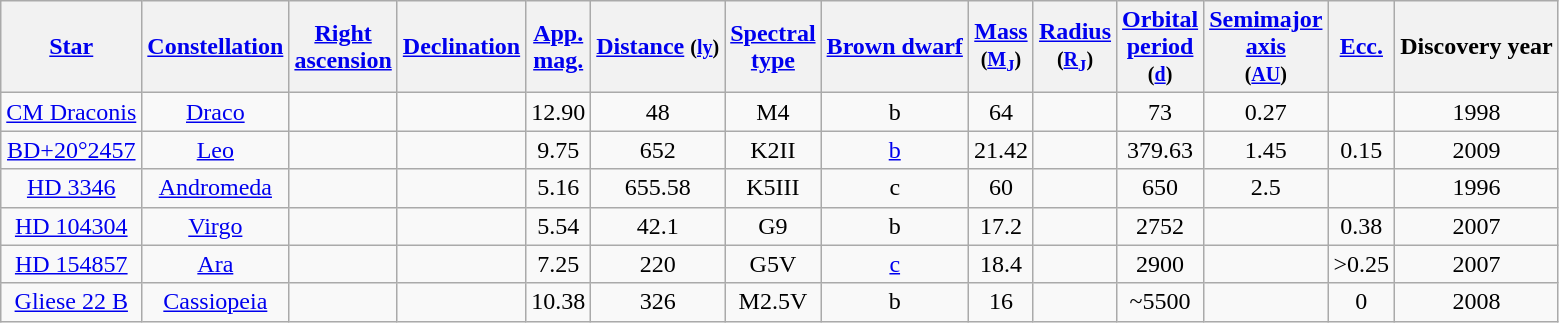<table class="wikitable sortable" style="text-align:center">
<tr>
<th><a href='#'>Star</a></th>
<th><a href='#'>Constellation</a></th>
<th><a href='#'>Right<br>ascension</a></th>
<th><a href='#'>Declination</a></th>
<th><a href='#'>App.<br>mag.</a></th>
<th><a href='#'>Distance</a> <small>(<a href='#'>ly</a>)</small></th>
<th><a href='#'>Spectral<br>type</a></th>
<th><a href='#'>Brown dwarf</a></th>
<th><a href='#'>Mass</a><br><small>(<a href='#'>M<sub>J</sub></a>)</small></th>
<th><a href='#'>Radius</a><br><small>(<a href='#'>R<sub>J</sub></a>)</small></th>
<th><a href='#'>Orbital<br>period</a><br><small>(<a href='#'>d</a>)</small></th>
<th><a href='#'>Semimajor<br>axis</a><br><small>(<a href='#'>AU</a>)</small></th>
<th><a href='#'>Ecc.</a></th>
<th>Discovery year</th>
</tr>
<tr>
<td><a href='#'>CM Draconis</a></td>
<td><a href='#'>Draco</a></td>
<td></td>
<td></td>
<td>12.90</td>
<td>48</td>
<td>M4</td>
<td>b</td>
<td>64</td>
<td></td>
<td>73</td>
<td>0.27</td>
<td></td>
<td>1998</td>
</tr>
<tr>
<td><a href='#'>BD+20°2457</a></td>
<td><a href='#'>Leo</a></td>
<td></td>
<td></td>
<td>9.75</td>
<td>652</td>
<td>K2II</td>
<td><a href='#'>b</a></td>
<td>21.42</td>
<td></td>
<td>379.63</td>
<td>1.45</td>
<td>0.15</td>
<td>2009</td>
</tr>
<tr>
<td><a href='#'>HD 3346</a></td>
<td><a href='#'>Andromeda</a></td>
<td></td>
<td></td>
<td>5.16</td>
<td>655.58</td>
<td>K5III</td>
<td>c</td>
<td>60</td>
<td></td>
<td>650</td>
<td>2.5</td>
<td></td>
<td>1996</td>
</tr>
<tr>
<td><a href='#'>HD 104304</a></td>
<td><a href='#'>Virgo</a></td>
<td></td>
<td></td>
<td>5.54</td>
<td>42.1</td>
<td>G9</td>
<td>b</td>
<td>17.2</td>
<td></td>
<td>2752</td>
<td></td>
<td>0.38</td>
<td>2007</td>
</tr>
<tr>
<td><a href='#'>HD 154857</a></td>
<td><a href='#'>Ara</a></td>
<td></td>
<td></td>
<td>7.25</td>
<td>220</td>
<td>G5V</td>
<td><a href='#'>c</a></td>
<td>18.4</td>
<td></td>
<td>2900</td>
<td></td>
<td>>0.25</td>
<td>2007</td>
</tr>
<tr>
<td><a href='#'>Gliese 22 B</a></td>
<td><a href='#'>Cassiopeia</a></td>
<td></td>
<td></td>
<td>10.38</td>
<td>326</td>
<td>M2.5V</td>
<td>b</td>
<td>16</td>
<td></td>
<td>~5500</td>
<td></td>
<td>0</td>
<td>2008</td>
</tr>
</table>
